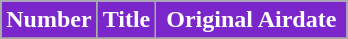<table class="wikitable plainrowheaders">
<tr style="color:white">
<th style="background: #7B26CA;" width="20">Number</th>
<th style="background: #7B26CA;">Title</th>
<th style="background: #7B26CA;" width="120">Original Airdate</th>
</tr>
<tr>
</tr>
</table>
